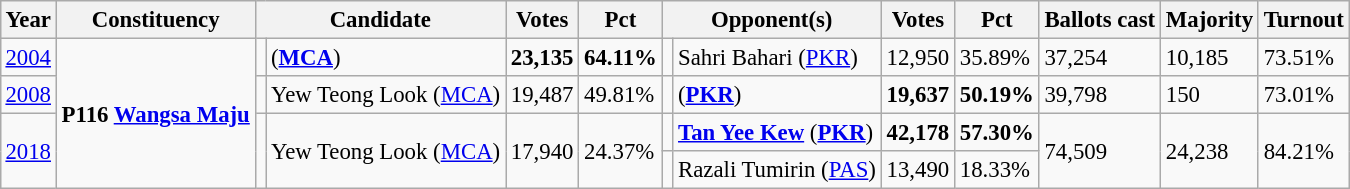<table class="wikitable" style="margin:0.5em ; font-size:95%">
<tr>
<th>Year</th>
<th>Constituency</th>
<th colspan=2>Candidate</th>
<th>Votes</th>
<th>Pct</th>
<th colspan=2>Opponent(s)</th>
<th>Votes</th>
<th>Pct</th>
<th>Ballots cast</th>
<th>Majority</th>
<th>Turnout</th>
</tr>
<tr>
<td><a href='#'>2004</a></td>
<td rowspan=4><strong>P116 <a href='#'>Wangsa Maju</a></strong></td>
<td></td>
<td> (<a href='#'><strong>MCA</strong></a>)</td>
<td align=right><strong>23,135</strong></td>
<td><strong>64.11%</strong></td>
<td></td>
<td>Sahri Bahari (<a href='#'>PKR</a>)</td>
<td align=right>12,950</td>
<td>35.89%</td>
<td>37,254</td>
<td>10,185</td>
<td>73.51%</td>
</tr>
<tr>
<td><a href='#'>2008</a></td>
<td></td>
<td>Yew Teong Look (<a href='#'>MCA</a>)</td>
<td align=right>19,487</td>
<td>49.81%</td>
<td></td>
<td> (<a href='#'><strong>PKR</strong></a>)</td>
<td align=right><strong>19,637</strong></td>
<td><strong>50.19%</strong></td>
<td>39,798</td>
<td>150</td>
<td>73.01%</td>
</tr>
<tr>
<td rowspan=2><a href='#'>2018</a></td>
<td rowspan=2 ></td>
<td rowspan=2>Yew Teong Look (<a href='#'>MCA</a>)</td>
<td rowspan=2 align=right>17,940</td>
<td rowspan=2>24.37%</td>
<td></td>
<td><strong><a href='#'>Tan Yee Kew</a></strong> (<a href='#'><strong>PKR</strong></a>)</td>
<td align=right><strong>42,178</strong></td>
<td><strong>57.30%</strong></td>
<td rowspan=2>74,509</td>
<td rowspan=2>24,238</td>
<td rowspan=2>84.21%</td>
</tr>
<tr>
<td></td>
<td>Razali Tumirin (<a href='#'>PAS</a>)</td>
<td align=right>13,490</td>
<td>18.33%</td>
</tr>
</table>
